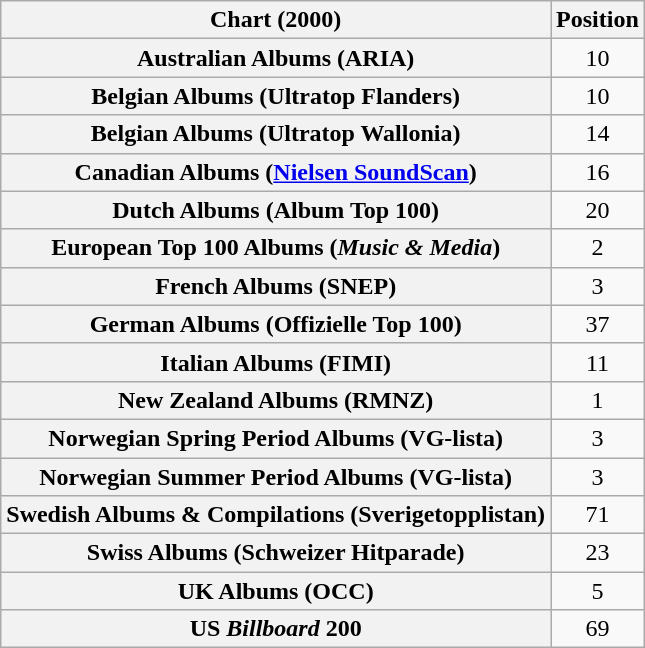<table class="wikitable sortable plainrowheaders" style="text-align:center;">
<tr>
<th scope="col">Chart (2000)</th>
<th scope="col">Position</th>
</tr>
<tr>
<th scope="row">Australian Albums (ARIA)</th>
<td>10</td>
</tr>
<tr>
<th scope="row">Belgian Albums (Ultratop Flanders)</th>
<td>10</td>
</tr>
<tr>
<th scope="row">Belgian Albums (Ultratop Wallonia)</th>
<td>14</td>
</tr>
<tr>
<th scope="row">Canadian Albums (<a href='#'>Nielsen SoundScan</a>)</th>
<td>16</td>
</tr>
<tr>
<th scope="row">Dutch Albums (Album Top 100)</th>
<td>20</td>
</tr>
<tr>
<th scope="row">European Top 100 Albums (<em>Music & Media</em>)</th>
<td>2</td>
</tr>
<tr>
<th scope="row">French Albums (SNEP)</th>
<td>3</td>
</tr>
<tr>
<th scope="row">German Albums (Offizielle Top 100)</th>
<td>37</td>
</tr>
<tr>
<th scope="row">Italian Albums (FIMI)</th>
<td>11</td>
</tr>
<tr>
<th scope="row">New Zealand Albums (RMNZ)</th>
<td>1</td>
</tr>
<tr>
<th scope="row">Norwegian Spring Period Albums (VG-lista)</th>
<td>3</td>
</tr>
<tr>
<th scope="row">Norwegian Summer Period Albums (VG-lista)</th>
<td>3</td>
</tr>
<tr>
<th scope="row">Swedish Albums & Compilations (Sverigetopplistan)</th>
<td>71</td>
</tr>
<tr>
<th scope="row">Swiss Albums (Schweizer Hitparade)</th>
<td>23</td>
</tr>
<tr>
<th scope="row">UK Albums (OCC)</th>
<td>5</td>
</tr>
<tr>
<th scope="row">US <em>Billboard</em> 200</th>
<td>69</td>
</tr>
</table>
